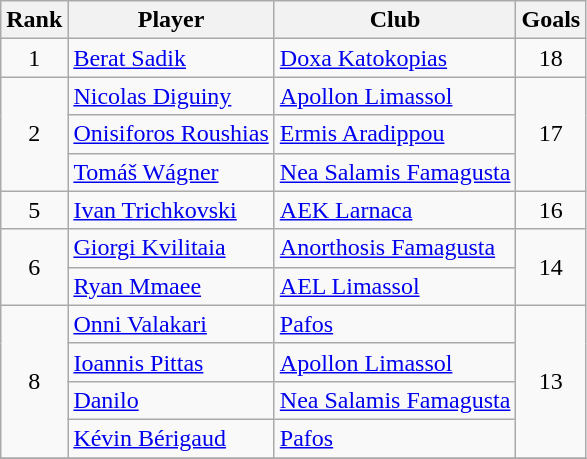<table class="wikitable" style="text-align:center">
<tr>
<th>Rank</th>
<th>Player</th>
<th>Club</th>
<th>Goals</th>
</tr>
<tr>
<td>1</td>
<td align="left"> <a href='#'>Berat Sadik</a></td>
<td align="left"><a href='#'>Doxa Katokopias</a></td>
<td>18</td>
</tr>
<tr>
<td rowspan="3">2</td>
<td align="left"> <a href='#'>Nicolas Diguiny</a></td>
<td align="left"><a href='#'>Apollon Limassol</a></td>
<td rowspan="3">17</td>
</tr>
<tr>
<td align="left"> <a href='#'>Onisiforos Roushias</a></td>
<td align="left"><a href='#'>Ermis Aradippou</a></td>
</tr>
<tr>
<td align="left"> <a href='#'>Tomáš Wágner</a></td>
<td align="left"><a href='#'>Nea Salamis Famagusta</a></td>
</tr>
<tr>
<td>5</td>
<td align="left"> <a href='#'>Ivan Trichkovski</a></td>
<td align="left"><a href='#'>AEK Larnaca</a></td>
<td>16</td>
</tr>
<tr>
<td rowspan="2">6</td>
<td align="left"> <a href='#'>Giorgi Kvilitaia</a></td>
<td align="left"><a href='#'>Anorthosis Famagusta</a></td>
<td rowspan="2">14</td>
</tr>
<tr>
<td align="left"> <a href='#'>Ryan Mmaee</a></td>
<td align="left"><a href='#'>AEL Limassol</a></td>
</tr>
<tr>
<td rowspan="4">8</td>
<td align="left"> <a href='#'>Onni Valakari</a></td>
<td align="left"><a href='#'>Pafos</a></td>
<td rowspan="4">13</td>
</tr>
<tr>
<td align="left"> <a href='#'>Ioannis Pittas</a></td>
<td align="left"><a href='#'>Apollon Limassol</a></td>
</tr>
<tr>
<td align="left"> <a href='#'>Danilo</a></td>
<td align="left"><a href='#'>Nea Salamis Famagusta</a></td>
</tr>
<tr>
<td align="left"> <a href='#'>Kévin Bérigaud</a></td>
<td align="left"><a href='#'>Pafos</a></td>
</tr>
<tr>
</tr>
</table>
